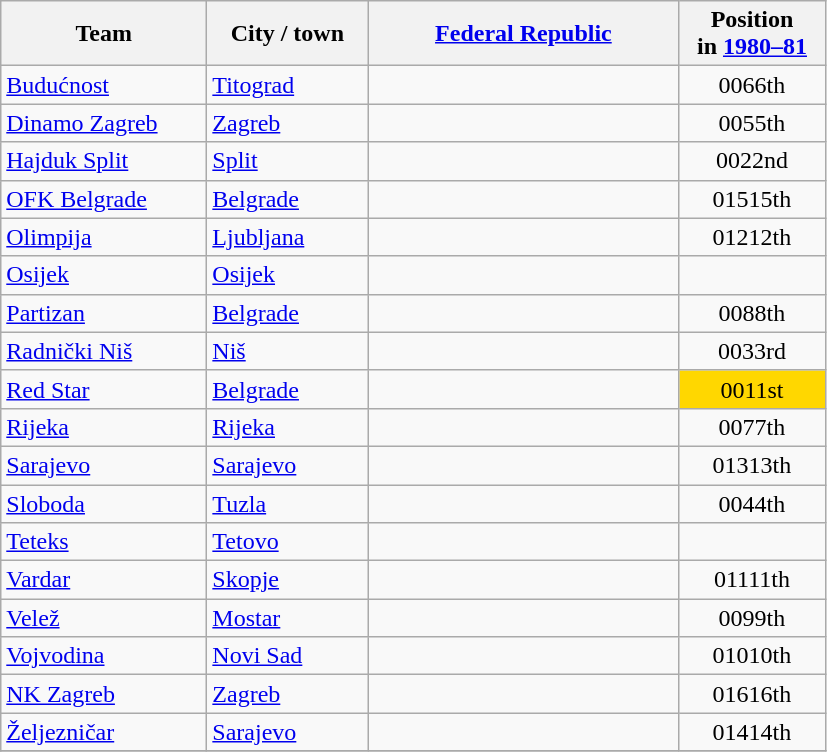<table class="wikitable sortable" style="text-align: left;">
<tr>
<th width="130">Team</th>
<th width="100">City / town</th>
<th width="200"><a href='#'>Federal Republic</a></th>
<th width="90">Position<br>in <a href='#'>1980–81</a></th>
</tr>
<tr>
<td><a href='#'>Budućnost</a></td>
<td><a href='#'>Titograd</a></td>
<td></td>
<td style="text-align:center;"><span>006</span>6th</td>
</tr>
<tr>
<td><a href='#'>Dinamo Zagreb</a></td>
<td><a href='#'>Zagreb</a></td>
<td></td>
<td style="text-align:center;"><span>005</span>5th</td>
</tr>
<tr>
<td><a href='#'>Hajduk Split</a></td>
<td><a href='#'>Split</a></td>
<td></td>
<td style="text-align:center;"><span>002</span>2nd</td>
</tr>
<tr>
<td><a href='#'>OFK Belgrade</a></td>
<td><a href='#'>Belgrade</a></td>
<td></td>
<td style="text-align:center;"><span>015</span>15th</td>
</tr>
<tr>
<td><a href='#'>Olimpija</a></td>
<td><a href='#'>Ljubljana</a></td>
<td></td>
<td style="text-align:center;"><span>012</span>12th</td>
</tr>
<tr>
<td><a href='#'>Osijek</a></td>
<td><a href='#'>Osijek</a></td>
<td></td>
<td></td>
</tr>
<tr>
<td><a href='#'>Partizan</a></td>
<td><a href='#'>Belgrade</a></td>
<td></td>
<td style="text-align:center;"><span>008</span>8th</td>
</tr>
<tr>
<td><a href='#'>Radnički Niš</a></td>
<td><a href='#'>Niš</a></td>
<td></td>
<td style="text-align:center;"><span>003</span>3rd</td>
</tr>
<tr>
<td><a href='#'>Red Star</a></td>
<td><a href='#'>Belgrade</a></td>
<td></td>
<td style="text-align:center;" bgcolor="gold"><span>001</span>1st</td>
</tr>
<tr>
<td><a href='#'>Rijeka</a></td>
<td><a href='#'>Rijeka</a></td>
<td></td>
<td style="text-align:center;"><span>007</span>7th</td>
</tr>
<tr>
<td><a href='#'>Sarajevo</a></td>
<td><a href='#'>Sarajevo</a></td>
<td></td>
<td style="text-align:center;"><span>013</span>13th</td>
</tr>
<tr>
<td><a href='#'>Sloboda</a></td>
<td><a href='#'>Tuzla</a></td>
<td></td>
<td style="text-align:center;"><span>004</span>4th</td>
</tr>
<tr>
<td><a href='#'>Teteks</a></td>
<td><a href='#'>Tetovo</a></td>
<td></td>
<td></td>
</tr>
<tr>
<td><a href='#'>Vardar</a></td>
<td><a href='#'>Skopje</a></td>
<td></td>
<td style="text-align:center;"><span>011</span>11th</td>
</tr>
<tr>
<td><a href='#'>Velež</a></td>
<td><a href='#'>Mostar</a></td>
<td></td>
<td style="text-align:center;"><span>009</span>9th</td>
</tr>
<tr>
<td><a href='#'>Vojvodina</a></td>
<td><a href='#'>Novi Sad</a></td>
<td></td>
<td style="text-align:center;"><span>010</span>10th</td>
</tr>
<tr>
<td><a href='#'>NK Zagreb</a></td>
<td><a href='#'>Zagreb</a></td>
<td></td>
<td style="text-align:center;"><span>016</span>16th</td>
</tr>
<tr>
<td><a href='#'>Željezničar</a></td>
<td><a href='#'>Sarajevo</a></td>
<td></td>
<td style="text-align:center;"><span>014</span>14th</td>
</tr>
<tr>
</tr>
</table>
